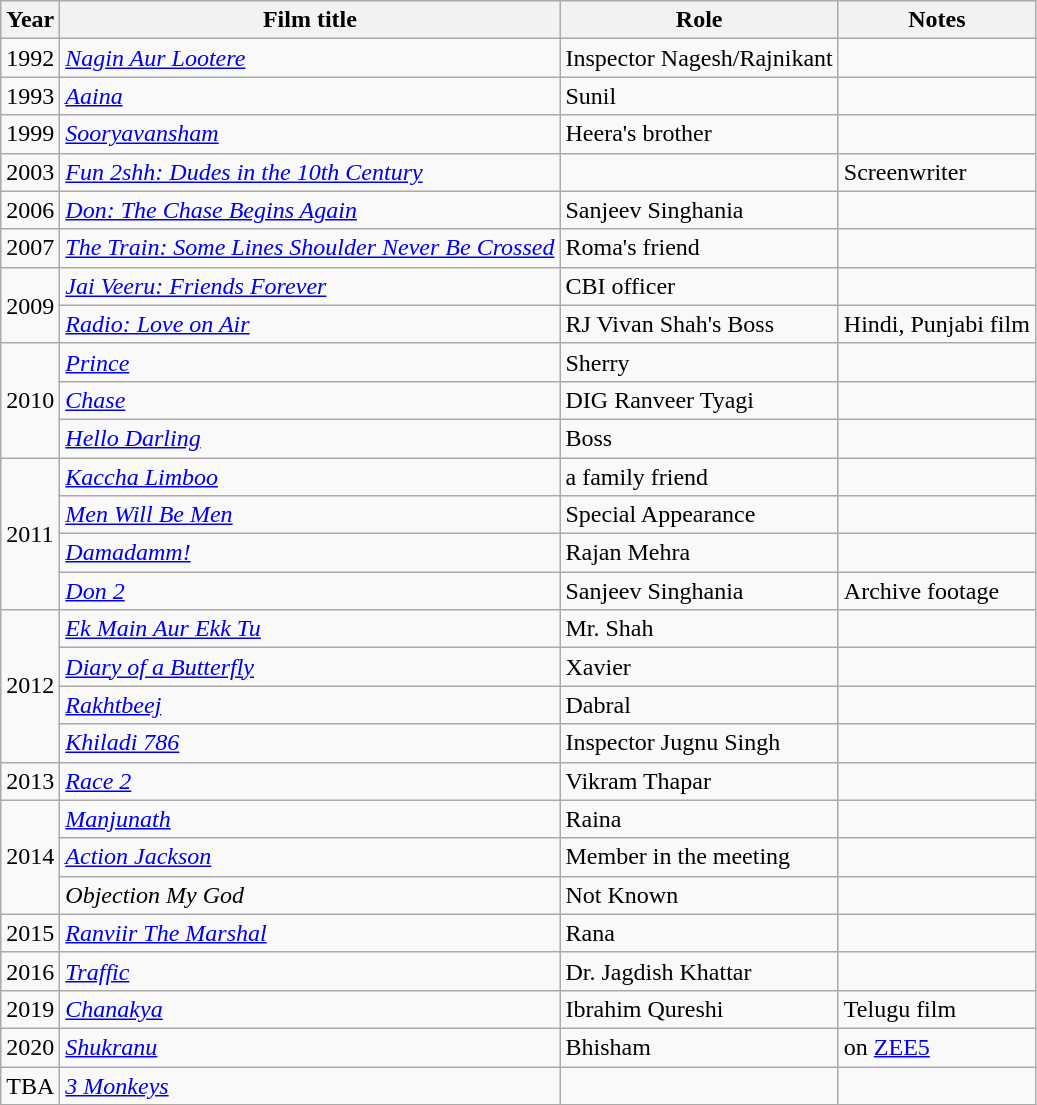<table class="wikitable sortable plainrowheaders">
<tr>
<th>Year</th>
<th>Film title</th>
<th>Role</th>
<th>Notes</th>
</tr>
<tr>
<td>1992</td>
<td><em><a href='#'>Nagin Aur Lootere</a></em></td>
<td>Inspector Nagesh/Rajnikant</td>
<td></td>
</tr>
<tr>
<td>1993</td>
<td><em><a href='#'>Aaina</a></em></td>
<td>Sunil</td>
<td></td>
</tr>
<tr>
<td>1999</td>
<td><em><a href='#'>Sooryavansham</a></em></td>
<td>Heera's brother</td>
<td></td>
</tr>
<tr>
<td>2003</td>
<td><em><a href='#'>Fun 2shh: Dudes in the 10th Century</a></em></td>
<td></td>
<td>Screenwriter</td>
</tr>
<tr>
<td>2006</td>
<td><em><a href='#'>Don: The Chase Begins Again</a></em></td>
<td>Sanjeev Singhania</td>
<td></td>
</tr>
<tr>
<td>2007</td>
<td><em><a href='#'>The Train: Some Lines Shoulder Never Be Crossed</a></em></td>
<td>Roma's friend</td>
<td></td>
</tr>
<tr>
<td rowspan="2">2009</td>
<td><em><a href='#'>Jai Veeru: Friends Forever</a></em></td>
<td>CBI officer</td>
<td></td>
</tr>
<tr>
<td><em><a href='#'>Radio: Love on Air</a></em></td>
<td>RJ Vivan Shah's Boss</td>
<td>Hindi, Punjabi film</td>
</tr>
<tr>
<td rowspan="3">2010</td>
<td><em><a href='#'>Prince</a></em></td>
<td>Sherry</td>
<td></td>
</tr>
<tr>
<td><em><a href='#'>Chase</a></em></td>
<td>DIG Ranveer Tyagi</td>
<td></td>
</tr>
<tr>
<td><em><a href='#'>Hello Darling</a></em></td>
<td>Boss</td>
<td></td>
</tr>
<tr>
<td rowspan="4">2011</td>
<td><em><a href='#'>Kaccha Limboo</a></em></td>
<td>a family friend</td>
<td></td>
</tr>
<tr>
<td><em><a href='#'>Men Will Be Men</a></em></td>
<td>Special Appearance</td>
<td></td>
</tr>
<tr>
<td><em><a href='#'>Damadamm!</a></em></td>
<td>Rajan Mehra</td>
<td></td>
</tr>
<tr>
<td><em><a href='#'>Don 2</a></em></td>
<td>Sanjeev Singhania</td>
<td>Archive footage</td>
</tr>
<tr>
<td rowspan="4">2012</td>
<td><em><a href='#'>Ek Main Aur Ekk Tu</a></em></td>
<td>Mr. Shah</td>
<td></td>
</tr>
<tr>
<td><em><a href='#'>Diary of a Butterfly</a></em></td>
<td>Xavier</td>
<td></td>
</tr>
<tr>
<td><em><a href='#'>Rakhtbeej</a></em></td>
<td>Dabral</td>
<td></td>
</tr>
<tr>
<td><em><a href='#'>Khiladi 786</a></em></td>
<td>Inspector Jugnu Singh</td>
<td></td>
</tr>
<tr>
<td>2013</td>
<td><em><a href='#'>Race 2</a></em></td>
<td>Vikram Thapar</td>
<td></td>
</tr>
<tr>
<td rowspan="3">2014</td>
<td><em><a href='#'>Manjunath</a></em></td>
<td>Raina</td>
<td></td>
</tr>
<tr>
<td><em><a href='#'>Action Jackson</a></em></td>
<td>Member in the meeting</td>
<td></td>
</tr>
<tr>
<td><em>Objection My God</em></td>
<td>Not Known</td>
<td></td>
</tr>
<tr>
<td>2015</td>
<td><em><a href='#'>Ranviir The Marshal</a></em></td>
<td>Rana</td>
<td></td>
</tr>
<tr>
<td>2016</td>
<td><em><a href='#'>Traffic</a></em></td>
<td>Dr. Jagdish Khattar</td>
<td></td>
</tr>
<tr>
<td>2019</td>
<td><em><a href='#'>Chanakya</a></em></td>
<td>Ibrahim Qureshi</td>
<td>Telugu film</td>
</tr>
<tr>
<td>2020</td>
<td><em><a href='#'>Shukranu</a></em></td>
<td>Bhisham</td>
<td>on <a href='#'>ZEE5</a></td>
</tr>
<tr>
<td>TBA</td>
<td><em><a href='#'>3 Monkeys</a></em>  </td>
<td></td>
<td></td>
</tr>
</table>
